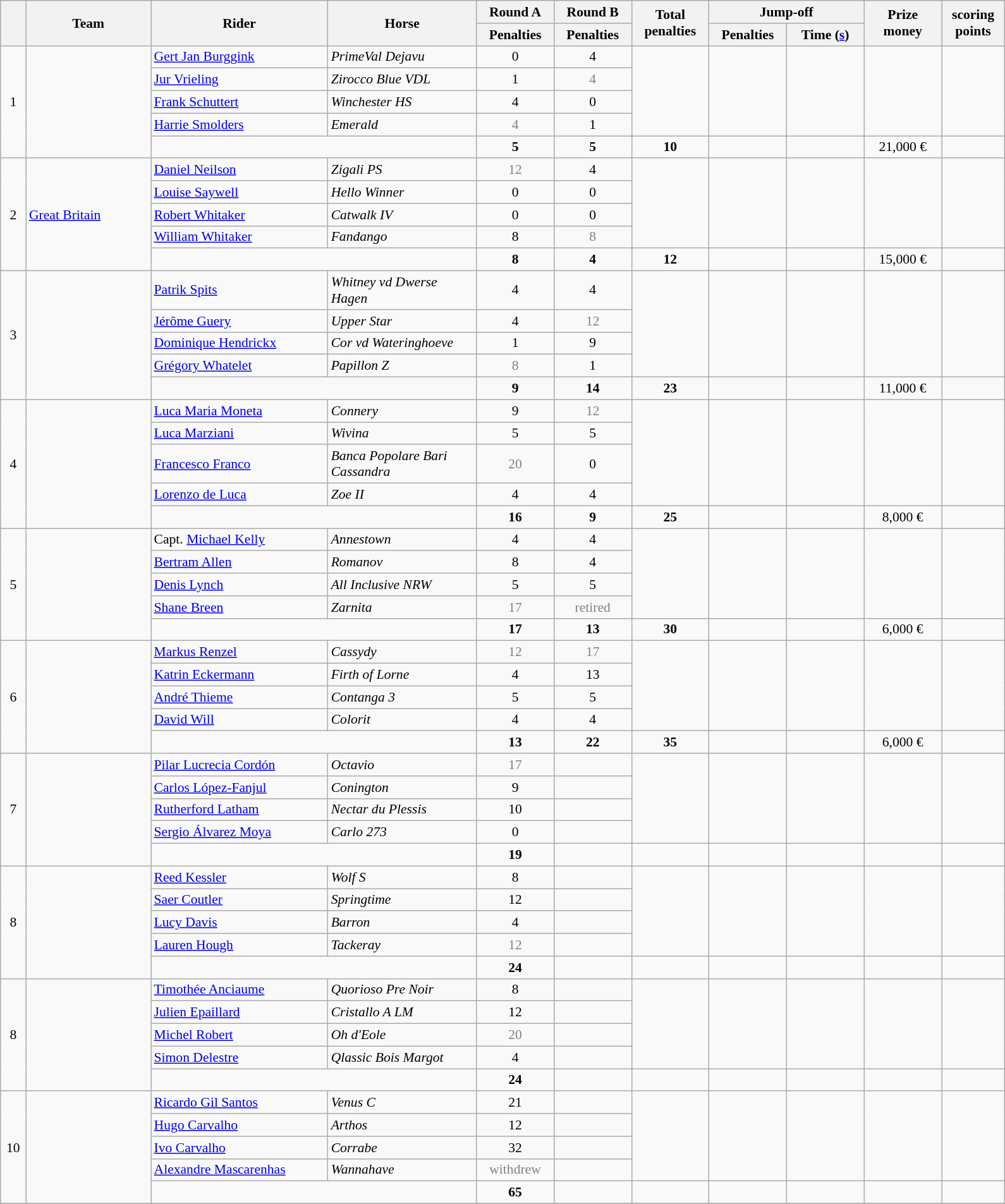<table class="wikitable" style="font-size: 90%; text-align:center">
<tr>
<th rowspan=2 width=20></th>
<th rowspan=2 width=125>Team</th>
<th rowspan=2 width=180>Rider</th>
<th rowspan=2 width=150>Horse</th>
<th>Round A</th>
<th>Round B</th>
<th rowspan=2 width=75>Total penalties</th>
<th colspan=2>Jump-off</th>
<th rowspan=2 width=75>Prize<br>money</th>
<th rowspan=2 width=60>scoring<br>points</th>
</tr>
<tr>
<th width=75>Penalties</th>
<th width=75>Penalties</th>
<th width=75>Penalties</th>
<th width=75>Time (<a href='#'>s</a>)</th>
</tr>
<tr>
<td rowspan=5>1</td>
<td rowspan=5 align=left></td>
<td align=left><a href='#'>Gert Jan Burggink</a></td>
<td align=left><em>PrimeVal Dejavu</em></td>
<td>0</td>
<td>4</td>
<td rowspan=4></td>
<td rowspan=4></td>
<td rowspan=4></td>
<td rowspan=4></td>
<td rowspan=4></td>
</tr>
<tr>
<td align=left><a href='#'>Jur Vrieling</a></td>
<td align=left><em>Zirocco Blue VDL</em></td>
<td>1</td>
<td style=color:gray>4</td>
</tr>
<tr>
<td align=left><a href='#'>Frank Schuttert</a></td>
<td align=left><em>Winchester HS</em></td>
<td>4</td>
<td>0</td>
</tr>
<tr>
<td align=left><a href='#'>Harrie Smolders</a></td>
<td align=left><em>Emerald</em></td>
<td style=color:gray>4</td>
<td>1</td>
</tr>
<tr>
<td colspan=2></td>
<td><strong>5</strong></td>
<td><strong>5</strong></td>
<td><strong>10</strong></td>
<td></td>
<td></td>
<td>21,000 €</td>
<td></td>
</tr>
<tr>
<td rowspan=5>2</td>
<td rowspan=5 align=left> <a href='#'>Great Britain</a></td>
<td align=left><a href='#'>Daniel Neilson</a></td>
<td align=left><em>Zigali PS</em></td>
<td style=color:gray>12</td>
<td>4</td>
<td rowspan=4></td>
<td rowspan=4></td>
<td rowspan=4></td>
<td rowspan=4></td>
<td rowspan=4></td>
</tr>
<tr>
<td align=left><a href='#'>Louise Saywell</a></td>
<td align=left><em>Hello Winner</em></td>
<td>0</td>
<td>0</td>
</tr>
<tr>
<td align=left><a href='#'>Robert Whitaker</a></td>
<td align=left><em>Catwalk IV</em></td>
<td>0</td>
<td>0</td>
</tr>
<tr>
<td align=left><a href='#'>William Whitaker</a></td>
<td align=left><em>Fandango</em></td>
<td>8</td>
<td style=color:gray>8</td>
</tr>
<tr>
<td colspan=2></td>
<td><strong>8</strong></td>
<td><strong>4</strong></td>
<td><strong>12</strong></td>
<td></td>
<td></td>
<td>15,000 €</td>
<td></td>
</tr>
<tr>
<td rowspan=5>3</td>
<td rowspan=5 align=left></td>
<td align=left><a href='#'>Patrik Spits</a></td>
<td align=left><em>Whitney vd Dwerse Hagen</em></td>
<td>4</td>
<td>4</td>
<td rowspan=4></td>
<td rowspan=4></td>
<td rowspan=4></td>
<td rowspan=4></td>
<td rowspan=4></td>
</tr>
<tr>
<td align=left><a href='#'>Jérôme Guery</a></td>
<td align=left><em>Upper Star</em></td>
<td>4</td>
<td style=color:gray>12</td>
</tr>
<tr>
<td align=left><a href='#'>Dominique Hendrickx</a></td>
<td align=left><em>Cor vd Wateringhoeve</em></td>
<td>1</td>
<td>9</td>
</tr>
<tr>
<td align=left><a href='#'>Grégory Whatelet</a></td>
<td align=left><em>Papillon Z</em></td>
<td style=color:gray>8</td>
<td>1</td>
</tr>
<tr>
<td colspan=2></td>
<td><strong>9</strong></td>
<td><strong>14</strong></td>
<td><strong>23</strong></td>
<td></td>
<td></td>
<td>11,000 €</td>
<td></td>
</tr>
<tr>
<td rowspan=5>4</td>
<td rowspan=5 align=left></td>
<td align=left><a href='#'>Luca Maria Moneta</a></td>
<td align=left><em>Connery</em></td>
<td>9</td>
<td style=color:gray>12</td>
<td rowspan=4></td>
<td rowspan=4></td>
<td rowspan=4></td>
<td rowspan=4></td>
<td rowspan=4></td>
</tr>
<tr>
<td align=left><a href='#'>Luca Marziani</a></td>
<td align=left><em>Wivina</em></td>
<td>5</td>
<td>5</td>
</tr>
<tr>
<td align=left><a href='#'>Francesco Franco</a></td>
<td align=left><em>Banca Popolare Bari Cassandra</em></td>
<td style=color:gray>20</td>
<td>0</td>
</tr>
<tr>
<td align=left><a href='#'>Lorenzo de Luca</a></td>
<td align=left><em>Zoe II</em></td>
<td>4</td>
<td>4</td>
</tr>
<tr>
<td colspan=2></td>
<td><strong>16</strong></td>
<td><strong>9</strong></td>
<td><strong>25</strong></td>
<td></td>
<td></td>
<td>8,000 €</td>
<td></td>
</tr>
<tr>
<td rowspan=5>5</td>
<td rowspan=5 align=left></td>
<td align=left>Capt. <a href='#'>Michael Kelly</a></td>
<td align=left><em>Annestown</em></td>
<td>4</td>
<td>4</td>
<td rowspan=4></td>
<td rowspan=4></td>
<td rowspan=4></td>
<td rowspan=4></td>
<td rowspan=4></td>
</tr>
<tr>
<td align=left><a href='#'>Bertram Allen</a></td>
<td align=left><em>Romanov</em></td>
<td>8</td>
<td>4</td>
</tr>
<tr>
<td align=left><a href='#'>Denis Lynch</a></td>
<td align=left><em>All Inclusive NRW</em></td>
<td>5</td>
<td>5</td>
</tr>
<tr>
<td align=left><a href='#'>Shane Breen</a></td>
<td align=left><em>Zarnita</em></td>
<td style=color:gray>17</td>
<td style=color:gray>retired</td>
</tr>
<tr>
<td colspan=2></td>
<td><strong>17</strong></td>
<td><strong>13</strong></td>
<td><strong>30</strong></td>
<td></td>
<td></td>
<td>6,000 €</td>
<td></td>
</tr>
<tr>
<td rowspan=5>6</td>
<td rowspan=5 align=left></td>
<td align=left><a href='#'>Markus Renzel</a></td>
<td align=left><em>Cassydy</em></td>
<td style=color:gray>12</td>
<td style=color:gray>17</td>
<td rowspan=4></td>
<td rowspan=4></td>
<td rowspan=4></td>
<td rowspan=4></td>
<td rowspan=4></td>
</tr>
<tr>
<td align=left><a href='#'>Katrin Eckermann</a></td>
<td align=left><em>Firth of Lorne</em></td>
<td>4</td>
<td>13</td>
</tr>
<tr>
<td align=left><a href='#'>André Thieme</a></td>
<td align=left><em>Contanga 3</em></td>
<td>5</td>
<td>5</td>
</tr>
<tr>
<td align=left><a href='#'>David Will</a></td>
<td align=left><em>Colorit</em></td>
<td>4</td>
<td>4</td>
</tr>
<tr>
<td colspan=2></td>
<td><strong>13</strong></td>
<td><strong>22</strong></td>
<td><strong>35</strong></td>
<td></td>
<td></td>
<td>6,000 €</td>
<td></td>
</tr>
<tr>
<td rowspan=5>7</td>
<td rowspan=5 align=left></td>
<td align=left><a href='#'>Pilar Lucrecia Cordón</a></td>
<td align=left><em>Octavio</em></td>
<td style=color:gray>17</td>
<td></td>
<td rowspan=4></td>
<td rowspan=4></td>
<td rowspan=4></td>
<td rowspan=4></td>
<td rowspan=4></td>
</tr>
<tr>
<td align=left><a href='#'>Carlos López-Fanjul</a></td>
<td align=left><em>Conington</em></td>
<td>9</td>
<td></td>
</tr>
<tr>
<td align=left><a href='#'>Rutherford Latham</a></td>
<td align=left><em>Nectar du Plessis</em></td>
<td>10</td>
<td></td>
</tr>
<tr>
<td align=left><a href='#'>Sergio Álvarez Moya</a></td>
<td align=left><em>Carlo 273</em></td>
<td>0</td>
<td></td>
</tr>
<tr>
<td colspan=2></td>
<td><strong>19</strong></td>
<td></td>
<td></td>
<td></td>
<td></td>
<td></td>
<td></td>
</tr>
<tr>
<td rowspan=5>8</td>
<td rowspan=5 align=left></td>
<td align=left><a href='#'>Reed Kessler</a></td>
<td align=left><em>Wolf S</em></td>
<td>8</td>
<td></td>
<td rowspan=4></td>
<td rowspan=4></td>
<td rowspan=4></td>
<td rowspan=4></td>
<td rowspan=4></td>
</tr>
<tr>
<td align=left><a href='#'>Saer Coutler</a></td>
<td align=left><em>Springtime</em></td>
<td>12</td>
<td></td>
</tr>
<tr>
<td align=left><a href='#'>Lucy Davis</a></td>
<td align=left><em>Barron</em></td>
<td>4</td>
<td></td>
</tr>
<tr>
<td align=left><a href='#'>Lauren Hough</a></td>
<td align=left><em>Tackeray</em></td>
<td style=color:gray>12</td>
<td></td>
</tr>
<tr>
<td colspan=2></td>
<td><strong>24</strong></td>
<td></td>
<td></td>
<td></td>
<td></td>
<td></td>
<td></td>
</tr>
<tr>
<td rowspan=5>8</td>
<td rowspan=5 align=left></td>
<td align=left><a href='#'>Timothée Anciaume</a></td>
<td align=left><em>Quorioso Pre Noir</em></td>
<td>8</td>
<td></td>
<td rowspan=4></td>
<td rowspan=4></td>
<td rowspan=4></td>
<td rowspan=4></td>
<td rowspan=4></td>
</tr>
<tr>
<td align=left><a href='#'>Julien Epaillard</a></td>
<td align=left><em>Cristallo A LM</em></td>
<td>12</td>
<td></td>
</tr>
<tr>
<td align=left><a href='#'>Michel Robert</a></td>
<td align=left><em>Oh d'Eole</em></td>
<td style=color:gray>20</td>
<td></td>
</tr>
<tr>
<td align=left><a href='#'>Simon Delestre</a></td>
<td align=left><em>Qlassic Bois Margot</em></td>
<td>4</td>
<td></td>
</tr>
<tr>
<td colspan=2></td>
<td><strong>24</strong></td>
<td></td>
<td></td>
<td></td>
<td></td>
<td></td>
<td></td>
</tr>
<tr>
<td rowspan=5>10</td>
<td rowspan=5 align=left></td>
<td align=left><a href='#'>Ricardo Gil Santos</a></td>
<td align=left><em>Venus C</em></td>
<td>21</td>
<td></td>
<td rowspan=4></td>
<td rowspan=4></td>
<td rowspan=4></td>
<td rowspan=4></td>
<td rowspan=4></td>
</tr>
<tr>
<td align=left><a href='#'>Hugo Carvalho</a></td>
<td align=left><em>Arthos</em></td>
<td>12</td>
<td></td>
</tr>
<tr>
<td align=left><a href='#'>Ivo Carvalho</a></td>
<td align=left><em>Corrabe</em></td>
<td>32</td>
<td></td>
</tr>
<tr>
<td align=left><a href='#'>Alexandre Mascarenhas</a></td>
<td align=left><em>Wannahave</em></td>
<td style=color:gray>withdrew</td>
<td></td>
</tr>
<tr>
<td colspan=2></td>
<td><strong>65</strong></td>
<td></td>
<td></td>
<td></td>
<td></td>
<td></td>
<td></td>
</tr>
<tr>
</tr>
</table>
